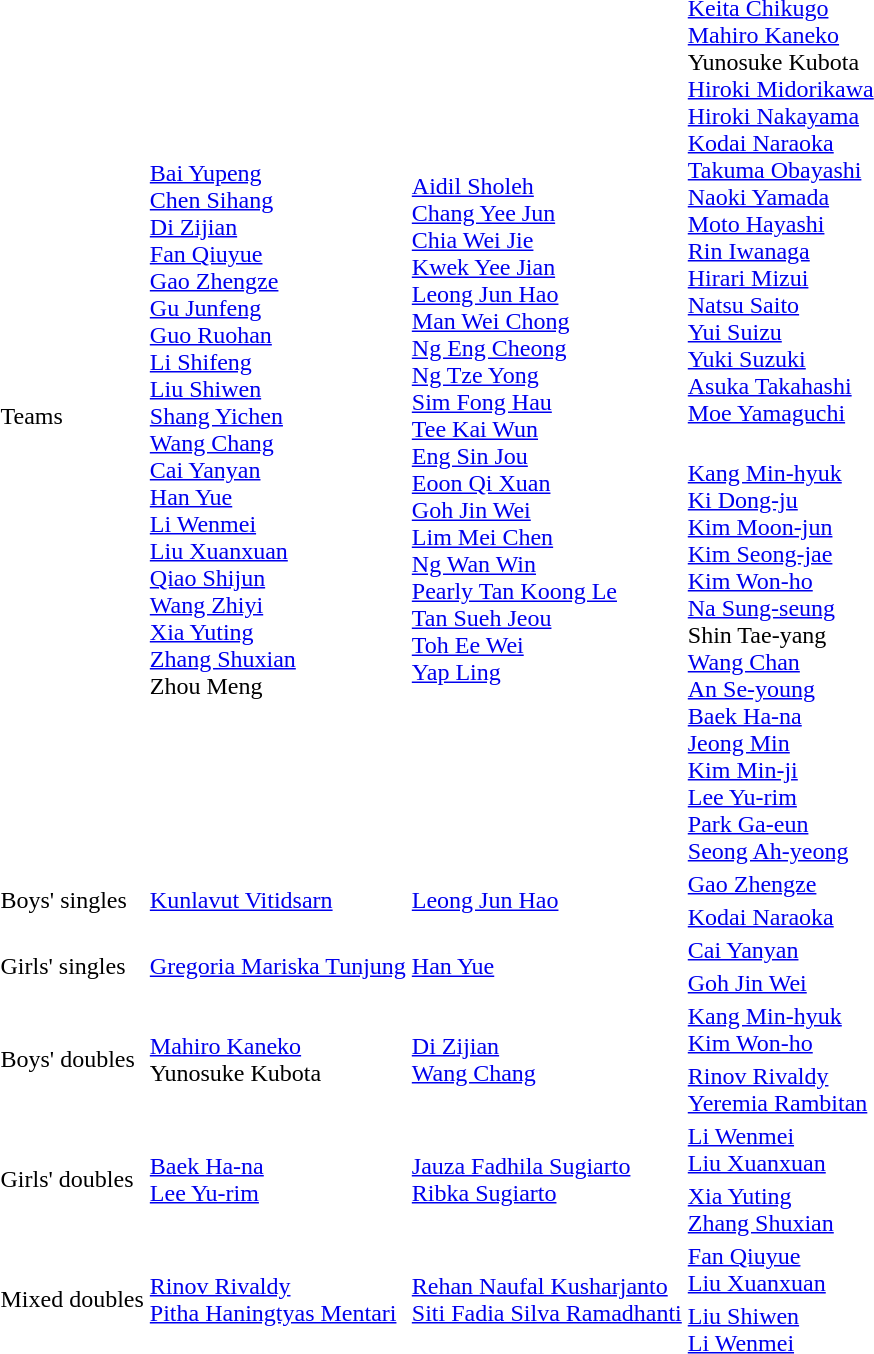<table>
<tr>
<td rowspan=2>Teams<br></td>
<td rowspan=2> <br><a href='#'>Bai Yupeng</a><br><a href='#'>Chen Sihang</a><br><a href='#'>Di Zijian</a><br><a href='#'>Fan Qiuyue</a><br><a href='#'>Gao Zhengze</a><br><a href='#'>Gu Junfeng</a><br><a href='#'>Guo Ruohan</a><br><a href='#'>Li Shifeng</a><br><a href='#'>Liu Shiwen</a><br><a href='#'>Shang Yichen</a><br><a href='#'>Wang Chang</a><br><a href='#'>Cai Yanyan</a><br><a href='#'>Han Yue</a><br><a href='#'>Li Wenmei</a><br><a href='#'>Liu Xuanxuan</a><br><a href='#'>Qiao Shijun</a><br><a href='#'>Wang Zhiyi</a><br><a href='#'>Xia Yuting</a><br><a href='#'>Zhang Shuxian</a><br>Zhou Meng</td>
<td rowspan=2> <br><a href='#'>Aidil Sholeh</a><br><a href='#'>Chang Yee Jun</a><br><a href='#'>Chia Wei Jie</a><br><a href='#'>Kwek Yee Jian</a><br><a href='#'>Leong Jun Hao</a><br><a href='#'>Man Wei Chong</a><br><a href='#'>Ng Eng Cheong</a><br><a href='#'>Ng Tze Yong</a><br><a href='#'>Sim Fong Hau</a><br><a href='#'>Tee Kai Wun</a><br><a href='#'>Eng Sin Jou</a><br><a href='#'>Eoon Qi Xuan</a><br><a href='#'>Goh Jin Wei</a><br><a href='#'>Lim Mei Chen</a><br><a href='#'>Ng Wan Win</a><br><a href='#'>Pearly Tan Koong Le</a><br><a href='#'>Tan Sueh Jeou</a><br><a href='#'>Toh Ee Wei</a><br><a href='#'>Yap Ling</a></td>
<td> <br><a href='#'>Keita Chikugo</a><br><a href='#'>Mahiro Kaneko</a><br>Yunosuke Kubota<br><a href='#'>Hiroki Midorikawa</a><br><a href='#'>Hiroki Nakayama</a><br><a href='#'>Kodai Naraoka</a><br><a href='#'>Takuma Obayashi</a><br><a href='#'>Naoki Yamada</a><br><a href='#'>Moto Hayashi</a><br><a href='#'>Rin Iwanaga</a><br><a href='#'>Hirari Mizui</a><br><a href='#'>Natsu Saito</a><br><a href='#'>Yui Suizu</a><br><a href='#'>Yuki Suzuki</a><br><a href='#'>Asuka Takahashi</a><br><a href='#'>Moe Yamaguchi</a></td>
</tr>
<tr>
<td> <br><a href='#'>Kang Min-hyuk</a><br><a href='#'>Ki Dong-ju</a><br><a href='#'>Kim Moon-jun</a><br><a href='#'>Kim Seong-jae</a><br><a href='#'>Kim Won-ho</a><br><a href='#'>Na Sung-seung</a><br>Shin Tae-yang<br><a href='#'>Wang Chan</a><br><a href='#'>An Se-young</a><br><a href='#'>Baek Ha-na</a><br><a href='#'>Jeong Min</a><br><a href='#'>Kim Min-ji</a><br><a href='#'>Lee Yu-rim</a><br><a href='#'>Park Ga-eun</a><br><a href='#'>Seong Ah-yeong</a></td>
</tr>
<tr>
<td rowspan=2>Boys' singles<br></td>
<td rowspan=2> <a href='#'>Kunlavut Vitidsarn</a></td>
<td rowspan=2> <a href='#'>Leong Jun Hao</a></td>
<td> <a href='#'>Gao Zhengze</a></td>
</tr>
<tr>
<td> <a href='#'>Kodai Naraoka</a></td>
</tr>
<tr>
<td rowspan=2>Girls' singles<br></td>
<td rowspan=2> <a href='#'>Gregoria Mariska Tunjung</a></td>
<td rowspan=2> <a href='#'>Han Yue</a></td>
<td> <a href='#'>Cai Yanyan</a></td>
</tr>
<tr>
<td> <a href='#'>Goh Jin Wei</a></td>
</tr>
<tr>
<td rowspan=2>Boys' doubles<br></td>
<td rowspan=2> <a href='#'>Mahiro Kaneko</a><br> Yunosuke Kubota</td>
<td rowspan=2> <a href='#'>Di Zijian</a><br> <a href='#'>Wang Chang</a></td>
<td> <a href='#'>Kang Min-hyuk</a><br>  <a href='#'>Kim Won-ho</a></td>
</tr>
<tr>
<td> <a href='#'>Rinov Rivaldy</a><br> <a href='#'>Yeremia Rambitan</a></td>
</tr>
<tr>
<td rowspan=2>Girls' doubles<br></td>
<td rowspan=2> <a href='#'>Baek Ha-na</a><br> <a href='#'>Lee Yu-rim</a></td>
<td rowspan=2> <a href='#'>Jauza Fadhila Sugiarto</a><br> <a href='#'>Ribka Sugiarto</a></td>
<td> <a href='#'>Li Wenmei</a><br> <a href='#'>Liu Xuanxuan</a></td>
</tr>
<tr>
<td> <a href='#'>Xia Yuting</a><br> <a href='#'>Zhang Shuxian</a></td>
</tr>
<tr>
<td rowspan=2>Mixed doubles<br></td>
<td rowspan=2> <a href='#'>Rinov Rivaldy</a><br> <a href='#'>Pitha Haningtyas Mentari</a></td>
<td rowspan=2> <a href='#'>Rehan Naufal Kusharjanto</a><br> <a href='#'>Siti Fadia Silva Ramadhanti</a></td>
<td> <a href='#'>Fan Qiuyue</a><br> <a href='#'>Liu Xuanxuan</a></td>
</tr>
<tr>
<td> <a href='#'>Liu Shiwen</a><br> <a href='#'>Li Wenmei</a></td>
</tr>
</table>
